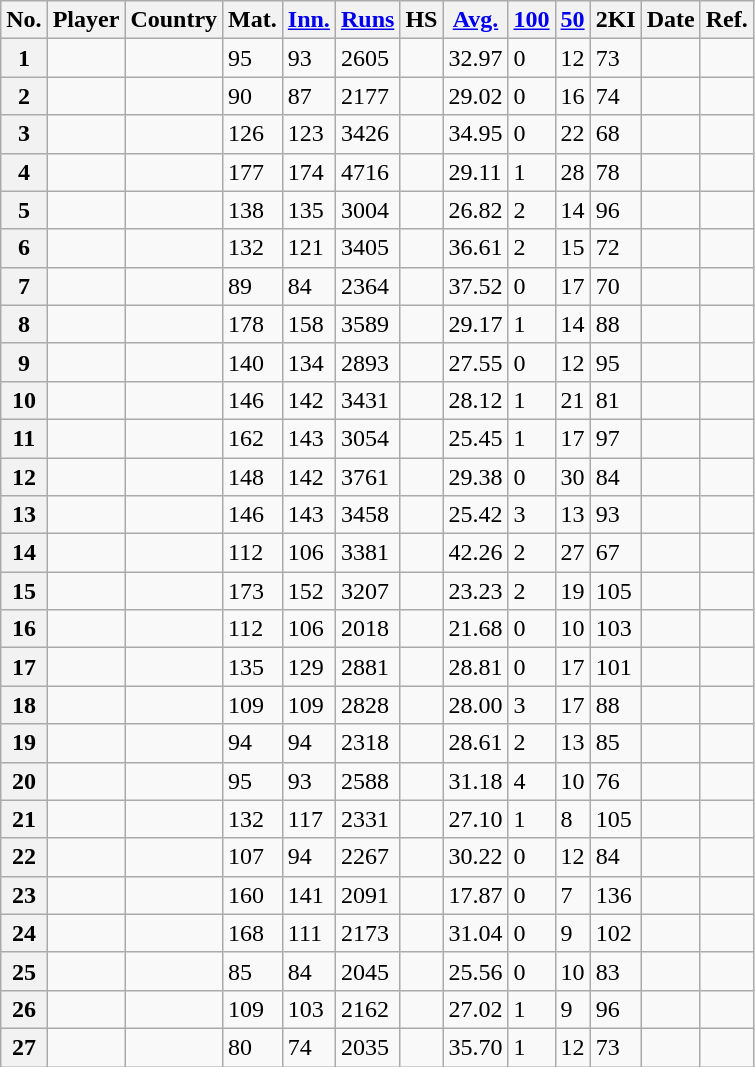<table class="wikitable plainrowheaders sortable defaultcenter col2left col3left">
<tr>
<th scope="col">No.</th>
<th scope="col">Player</th>
<th scope="col">Country</th>
<th scope="col">Mat.</th>
<th scope="col"><a href='#'>Inn.</a></th>
<th scope="col"><a href='#'>Runs</a></th>
<th scope="col">HS </th>
<th scope="col"><a href='#'>Avg.</a></th>
<th scope="col"><a href='#'>100</a></th>
<th scope="col"><a href='#'>50</a></th>
<th scope="col">2KI</th>
<th scope="col">Date</th>
<th scope="col">Ref.</th>
</tr>
<tr>
<th scope="row">1</th>
<td></td>
<td></td>
<td>95</td>
<td>93</td>
<td>2605</td>
<td></td>
<td>32.97</td>
<td>0</td>
<td>12</td>
<td>73</td>
<td></td>
<td></td>
</tr>
<tr>
<th scope="row">2</th>
<td></td>
<td></td>
<td>90</td>
<td>87</td>
<td>2177</td>
<td></td>
<td>29.02</td>
<td>0</td>
<td>16</td>
<td>74</td>
<td></td>
<td></td>
</tr>
<tr>
<th scope="row">3</th>
<td><strong></strong></td>
<td></td>
<td>126</td>
<td>123</td>
<td>3426</td>
<td></td>
<td>34.95</td>
<td>0</td>
<td>22</td>
<td>68</td>
<td></td>
<td></td>
</tr>
<tr>
<th scope="row">4</th>
<td><strong></strong></td>
<td></td>
<td>177</td>
<td>174</td>
<td>4716</td>
<td></td>
<td>29.11</td>
<td>1</td>
<td>28</td>
<td>78</td>
<td></td>
<td></td>
</tr>
<tr>
<th scope="row">5</th>
<td><strong></strong></td>
<td></td>
<td>138</td>
<td>135</td>
<td>3004</td>
<td></td>
<td>26.82</td>
<td>2</td>
<td>14</td>
<td>96</td>
<td></td>
<td></td>
</tr>
<tr>
<th scope="row">6</th>
<td></td>
<td></td>
<td>132</td>
<td>121</td>
<td>3405</td>
<td></td>
<td>36.61</td>
<td>2</td>
<td>15</td>
<td>72</td>
<td></td>
<td></td>
</tr>
<tr>
<th scope="row">7</th>
<td></td>
<td></td>
<td>89</td>
<td>84</td>
<td>2364</td>
<td></td>
<td>37.52</td>
<td>0</td>
<td>17</td>
<td>70</td>
<td></td>
<td></td>
</tr>
<tr>
<th scope="row">8</th>
<td><strong></strong></td>
<td></td>
<td>178</td>
<td>158</td>
<td>3589</td>
<td></td>
<td>29.17</td>
<td>1</td>
<td>14</td>
<td>88</td>
<td></td>
<td></td>
</tr>
<tr>
<th scope="row">9</th>
<td></td>
<td></td>
<td>140</td>
<td>134</td>
<td>2893</td>
<td></td>
<td>27.55</td>
<td>0</td>
<td>12</td>
<td>95</td>
<td></td>
<td></td>
</tr>
<tr>
<th scope="row">10</th>
<td><strong></strong></td>
<td></td>
<td>146</td>
<td>142</td>
<td>3431</td>
<td></td>
<td>28.12</td>
<td>1</td>
<td>21</td>
<td>81</td>
<td></td>
<td></td>
</tr>
<tr>
<th scope="row">11</th>
<td><strong></strong></td>
<td></td>
<td>162</td>
<td>143</td>
<td>3054</td>
<td></td>
<td>25.45</td>
<td>1</td>
<td>17</td>
<td>97</td>
<td></td>
<td></td>
</tr>
<tr>
<th scope="row">12</th>
<td><strong></strong></td>
<td></td>
<td>148</td>
<td>142</td>
<td>3761</td>
<td></td>
<td>29.38</td>
<td>0</td>
<td>30</td>
<td>84</td>
<td></td>
<td></td>
</tr>
<tr>
<th scope="row">13</th>
<td><strong></strong></td>
<td></td>
<td>146</td>
<td>143</td>
<td>3458</td>
<td></td>
<td>25.42</td>
<td>3</td>
<td>13</td>
<td>93</td>
<td></td>
<td></td>
</tr>
<tr>
<th scope="row">14</th>
<td><strong></strong></td>
<td></td>
<td>112</td>
<td>106</td>
<td>3381</td>
<td></td>
<td>42.26</td>
<td>2</td>
<td>27</td>
<td>67</td>
<td></td>
<td></td>
</tr>
<tr>
<th scope="row">15</th>
<td><strong></strong></td>
<td></td>
<td>173</td>
<td>152</td>
<td>3207</td>
<td></td>
<td>23.23</td>
<td>2</td>
<td>19</td>
<td>105</td>
<td></td>
<td></td>
</tr>
<tr>
<th scope="row">16</th>
<td></td>
<td></td>
<td>112</td>
<td>106</td>
<td>2018</td>
<td></td>
<td>21.68</td>
<td>0</td>
<td>10</td>
<td>103</td>
<td></td>
<td></td>
</tr>
<tr>
<th scope="row">17</th>
<td><strong></strong></td>
<td></td>
<td>135</td>
<td>129</td>
<td>2881</td>
<td></td>
<td>28.81</td>
<td>0</td>
<td>17</td>
<td>101</td>
<td></td>
<td></td>
</tr>
<tr>
<th scope="row">18</th>
<td><strong></strong></td>
<td></td>
<td>109</td>
<td>109</td>
<td>2828</td>
<td></td>
<td>28.00</td>
<td>3</td>
<td>17</td>
<td>88</td>
<td></td>
<td></td>
</tr>
<tr>
<th scope="row">19</th>
<td><strong></strong></td>
<td></td>
<td>94</td>
<td>94</td>
<td>2318</td>
<td></td>
<td>28.61</td>
<td>2</td>
<td>13</td>
<td>85</td>
<td></td>
<td></td>
</tr>
<tr>
<th scope="row">20</th>
<td><strong></strong></td>
<td></td>
<td>95</td>
<td>93</td>
<td>2588</td>
<td></td>
<td>31.18</td>
<td>4</td>
<td>10</td>
<td>76</td>
<td></td>
<td></td>
</tr>
<tr>
<th scope="row">21</th>
<td><strong></strong></td>
<td></td>
<td>132</td>
<td>117</td>
<td>2331</td>
<td></td>
<td>27.10</td>
<td>1</td>
<td>8</td>
<td>105</td>
<td></td>
<td></td>
</tr>
<tr>
<th scope="row">22</th>
<td><strong></strong></td>
<td></td>
<td>107</td>
<td>94</td>
<td>2267</td>
<td></td>
<td>30.22</td>
<td>0</td>
<td>12</td>
<td>84</td>
<td></td>
<td></td>
</tr>
<tr>
<th scope="row">23</th>
<td><strong></strong></td>
<td></td>
<td>160</td>
<td>141</td>
<td>2091</td>
<td></td>
<td>17.87</td>
<td>0</td>
<td>7</td>
<td>136</td>
<td></td>
<td></td>
</tr>
<tr>
<th scope="row">24</th>
<td><strong></strong></td>
<td></td>
<td>168</td>
<td>111</td>
<td>2173</td>
<td></td>
<td>31.04</td>
<td>0</td>
<td>9</td>
<td>102</td>
<td></td>
<td></td>
</tr>
<tr>
<th scope="row">25</th>
<td><strong></strong></td>
<td></td>
<td>85</td>
<td>84</td>
<td>2045</td>
<td></td>
<td>25.56</td>
<td>0</td>
<td>10</td>
<td>83</td>
<td></td>
<td></td>
</tr>
<tr>
<th scope="row">26</th>
<td><strong></strong></td>
<td></td>
<td>109</td>
<td>103</td>
<td>2162</td>
<td></td>
<td>27.02</td>
<td>1</td>
<td>9</td>
<td>96</td>
<td></td>
<td></td>
</tr>
<tr>
<th scope="row">27</th>
<td><strong></strong></td>
<td></td>
<td>80</td>
<td>74</td>
<td>2035</td>
<td></td>
<td>35.70</td>
<td>1</td>
<td>12</td>
<td>73</td>
<td></td>
<td></td>
</tr>
</table>
